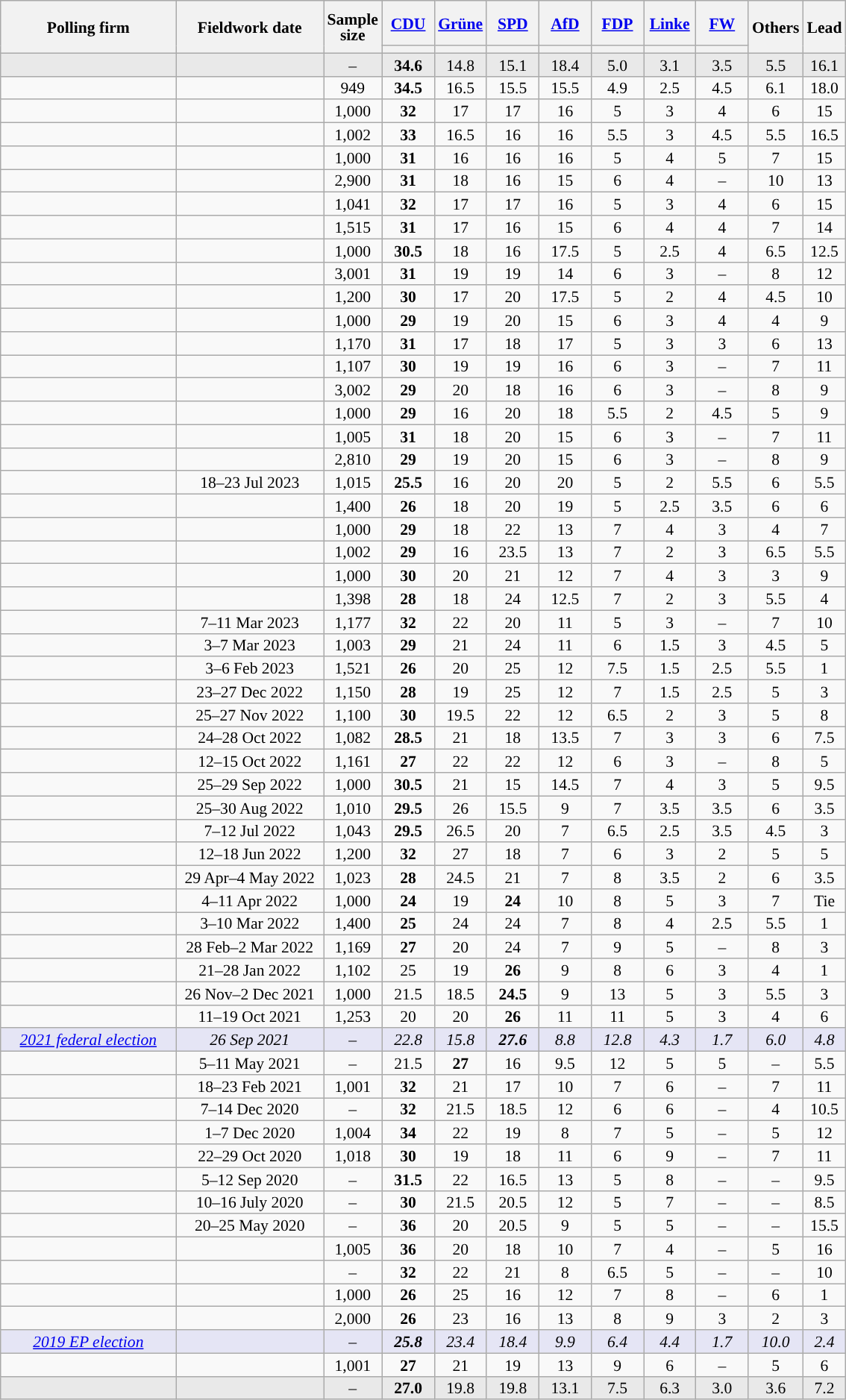<table class="wikitable sortable" style="text-align:center;font-size:90%;line-height:14px;">
<tr style="height:40px;">
<th style="width:150px;" rowspan="2">Polling firm</th>
<th style="width:125px;" rowspan="2">Fieldwork date</th>
<th style="width:35px;" rowspan="2">Sample<br>size</th>
<th class="unsortable" style="width:40px;"><a href='#'>CDU</a></th>
<th class="unsortable" style="width:40px;"><a href='#'>Grüne</a></th>
<th class="unsortable" style="width:40px;"><a href='#'>SPD</a></th>
<th class="unsortable" style="width:40px;"><a href='#'>AfD</a></th>
<th class="unsortable" style="width:40px;"><a href='#'>FDP</a></th>
<th class="unsortable" style="width:40px;"><a href='#'>Linke</a></th>
<th class="unsortable" style="width:40px;"><a href='#'>FW</a></th>
<th class="unsortable" style="width:40px;" rowspan="2">Others</th>
<th style="width:30px;" rowspan="2">Lead</th>
</tr>
<tr>
<th style="background: "></th>
<th style="background: "></th>
<th style="background: "></th>
<th style="background: "></th>
<th style="background: "></th>
<th style="background: "></th>
<th style="background: "></th>
</tr>
<tr style="background:#E9E9E9;">
<td></td>
<td></td>
<td>–</td>
<td><strong>34.6</strong></td>
<td>14.8</td>
<td>15.1</td>
<td>18.4</td>
<td>5.0</td>
<td>3.1</td>
<td>3.5</td>
<td>5.5</td>
<td style="background: ">16.1</td>
</tr>
<tr>
<td></td>
<td></td>
<td>949</td>
<td><strong>34.5</strong></td>
<td>16.5</td>
<td>15.5</td>
<td>15.5</td>
<td>4.9</td>
<td>2.5</td>
<td>4.5</td>
<td>6.1</td>
<td style="background: ">18.0</td>
</tr>
<tr>
<td></td>
<td></td>
<td>1,000</td>
<td><strong>32</strong></td>
<td>17</td>
<td>17</td>
<td>16</td>
<td>5</td>
<td>3</td>
<td>4</td>
<td>6</td>
<td style="background: ">15</td>
</tr>
<tr>
<td></td>
<td></td>
<td>1,002</td>
<td><strong>33</strong></td>
<td>16.5</td>
<td>16</td>
<td>16</td>
<td>5.5</td>
<td>3</td>
<td>4.5</td>
<td>5.5</td>
<td style="background: ">16.5</td>
</tr>
<tr>
<td></td>
<td></td>
<td>1,000</td>
<td><strong>31</strong></td>
<td>16</td>
<td>16</td>
<td>16</td>
<td>5</td>
<td>4</td>
<td>5</td>
<td>7</td>
<td style="background: ">15</td>
</tr>
<tr>
<td></td>
<td></td>
<td>2,900</td>
<td><strong>31</strong></td>
<td>18</td>
<td>16</td>
<td>15</td>
<td>6</td>
<td>4</td>
<td>–</td>
<td>10</td>
<td style="background: ">13</td>
</tr>
<tr>
<td></td>
<td></td>
<td>1,041</td>
<td><strong>32</strong></td>
<td>17</td>
<td>17</td>
<td>16</td>
<td>5</td>
<td>3</td>
<td>4</td>
<td>6</td>
<td style="background: ">15</td>
</tr>
<tr>
<td></td>
<td></td>
<td>1,515</td>
<td><strong>31</strong></td>
<td>17</td>
<td>16</td>
<td>15</td>
<td>6</td>
<td>4</td>
<td>4</td>
<td>7</td>
<td style="background: ">14</td>
</tr>
<tr>
<td></td>
<td></td>
<td>1,000</td>
<td><strong>30.5</strong></td>
<td>18</td>
<td>16</td>
<td>17.5</td>
<td>5</td>
<td>2.5</td>
<td>4</td>
<td>6.5</td>
<td style="background: ">12.5</td>
</tr>
<tr>
<td></td>
<td></td>
<td>3,001</td>
<td><strong>31</strong></td>
<td>19</td>
<td>19</td>
<td>14</td>
<td>6</td>
<td>3</td>
<td>–</td>
<td>8</td>
<td style="background: ">12</td>
</tr>
<tr>
<td></td>
<td></td>
<td>1,200</td>
<td><strong>30</strong></td>
<td>17</td>
<td>20</td>
<td>17.5</td>
<td>5</td>
<td>2</td>
<td>4</td>
<td>4.5</td>
<td style="background: ">10</td>
</tr>
<tr>
<td></td>
<td></td>
<td>1,000</td>
<td><strong>29</strong></td>
<td>19</td>
<td>20</td>
<td>15</td>
<td>6</td>
<td>3</td>
<td>4</td>
<td>4</td>
<td style="background: ">9</td>
</tr>
<tr>
<td></td>
<td></td>
<td>1,170</td>
<td><strong>31</strong></td>
<td>17</td>
<td>18</td>
<td>17</td>
<td>5</td>
<td>3</td>
<td>3</td>
<td>6</td>
<td style="background: ">13</td>
</tr>
<tr>
<td></td>
<td></td>
<td>1,107</td>
<td><strong>30</strong></td>
<td>19</td>
<td>19</td>
<td>16</td>
<td>6</td>
<td>3</td>
<td>–</td>
<td>7</td>
<td style="background: ">11</td>
</tr>
<tr>
<td></td>
<td></td>
<td>3,002</td>
<td><strong>29</strong></td>
<td>20</td>
<td>18</td>
<td>16</td>
<td>6</td>
<td>3</td>
<td>–</td>
<td>8</td>
<td style="background: ">9</td>
</tr>
<tr>
<td></td>
<td></td>
<td>1,000</td>
<td><strong>29</strong></td>
<td>16</td>
<td>20</td>
<td>18</td>
<td>5.5</td>
<td>2</td>
<td>4.5</td>
<td>5</td>
<td style="background: ">9</td>
</tr>
<tr>
<td></td>
<td></td>
<td>1,005</td>
<td><strong>31</strong></td>
<td>18</td>
<td>20</td>
<td>15</td>
<td>6</td>
<td>3</td>
<td>–</td>
<td>7</td>
<td style="background: ">11</td>
</tr>
<tr>
<td></td>
<td></td>
<td>2,810</td>
<td><strong>29</strong></td>
<td>19</td>
<td>20</td>
<td>15</td>
<td>6</td>
<td>3</td>
<td>–</td>
<td>8</td>
<td style="background: ">9</td>
</tr>
<tr>
<td></td>
<td>18–23 Jul 2023</td>
<td>1,015</td>
<td><strong>25.5</strong></td>
<td>16</td>
<td>20</td>
<td>20</td>
<td>5</td>
<td>2</td>
<td>5.5</td>
<td>6</td>
<td style="background: ">5.5</td>
</tr>
<tr>
<td></td>
<td></td>
<td>1,400</td>
<td><strong>26</strong></td>
<td>18</td>
<td>20</td>
<td>19</td>
<td>5</td>
<td>2.5</td>
<td>3.5</td>
<td>6</td>
<td style="background: ">6</td>
</tr>
<tr>
<td></td>
<td></td>
<td>1,000</td>
<td><strong>29</strong></td>
<td>18</td>
<td>22</td>
<td>13</td>
<td>7</td>
<td>4</td>
<td>3</td>
<td>4</td>
<td style="background: ">7</td>
</tr>
<tr>
<td></td>
<td></td>
<td>1,002</td>
<td><strong>29</strong></td>
<td>16</td>
<td>23.5</td>
<td>13</td>
<td>7</td>
<td>2</td>
<td>3</td>
<td>6.5</td>
<td style="background: ">5.5</td>
</tr>
<tr>
<td></td>
<td></td>
<td>1,000</td>
<td><strong>30</strong></td>
<td>20</td>
<td>21</td>
<td>12</td>
<td>7</td>
<td>4</td>
<td>3</td>
<td>3</td>
<td style="background: ">9</td>
</tr>
<tr>
<td></td>
<td></td>
<td>1,398</td>
<td><strong>28</strong></td>
<td>18</td>
<td>24</td>
<td>12.5</td>
<td>7</td>
<td>2</td>
<td>3</td>
<td>5.5</td>
<td style="background: ">4</td>
</tr>
<tr>
<td></td>
<td data-sort-value="2023-03-11">7–11 Mar 2023</td>
<td>1,177</td>
<td><strong>32</strong></td>
<td>22</td>
<td>20</td>
<td>11</td>
<td>5</td>
<td>3</td>
<td>–</td>
<td>7</td>
<td style="background: ">10</td>
</tr>
<tr>
<td></td>
<td>3–7 Mar 2023</td>
<td>1,003</td>
<td><strong>29</strong></td>
<td>21</td>
<td>24</td>
<td>11</td>
<td>6</td>
<td>1.5</td>
<td>3</td>
<td>4.5</td>
<td style="background: ">5</td>
</tr>
<tr>
<td></td>
<td>3–6 Feb 2023</td>
<td>1,521</td>
<td><strong>26</strong></td>
<td>20</td>
<td>25</td>
<td>12</td>
<td>7.5</td>
<td>1.5</td>
<td>2.5</td>
<td>5.5</td>
<td style="background: ">1</td>
</tr>
<tr>
<td></td>
<td>23–27 Dec 2022</td>
<td>1,150</td>
<td><strong>28</strong></td>
<td>19</td>
<td>25</td>
<td>12</td>
<td>7</td>
<td>1.5</td>
<td>2.5</td>
<td>5</td>
<td style="background: ">3</td>
</tr>
<tr>
<td></td>
<td>25–27 Nov 2022</td>
<td>1,100</td>
<td><strong>30</strong></td>
<td>19.5</td>
<td>22</td>
<td>12</td>
<td>6.5</td>
<td>2</td>
<td>3</td>
<td>5</td>
<td style="background: ">8</td>
</tr>
<tr>
<td></td>
<td>24–28 Oct 2022</td>
<td>1,082</td>
<td><strong>28.5</strong></td>
<td>21</td>
<td>18</td>
<td>13.5</td>
<td>7</td>
<td>3</td>
<td>3</td>
<td>6</td>
<td style="background: ">7.5</td>
</tr>
<tr>
<td></td>
<td data-sort-value="2022-10-15">12–15 Oct 2022</td>
<td>1,161</td>
<td><strong>27</strong></td>
<td>22</td>
<td>22</td>
<td>12</td>
<td>6</td>
<td>3</td>
<td>–</td>
<td>8</td>
<td style="background: ">5</td>
</tr>
<tr>
<td></td>
<td>25–29 Sep 2022</td>
<td>1,000</td>
<td><strong>30.5</strong></td>
<td>21</td>
<td>15</td>
<td>14.5</td>
<td>7</td>
<td>4</td>
<td>3</td>
<td>5</td>
<td style="background: ">9.5</td>
</tr>
<tr>
<td></td>
<td>25–30 Aug 2022</td>
<td>1,010</td>
<td><strong>29.5</strong></td>
<td>26</td>
<td>15.5</td>
<td>9</td>
<td>7</td>
<td>3.5</td>
<td>3.5</td>
<td>6</td>
<td style="background: ">3.5</td>
</tr>
<tr>
<td></td>
<td>7–12 Jul 2022</td>
<td>1,043</td>
<td><strong>29.5</strong></td>
<td>26.5</td>
<td>20</td>
<td>7</td>
<td>6.5</td>
<td>2.5</td>
<td>3.5</td>
<td>4.5</td>
<td style="background: ">3</td>
</tr>
<tr>
<td></td>
<td>12–18 Jun 2022</td>
<td>1,200</td>
<td><strong>32</strong></td>
<td>27</td>
<td>18</td>
<td>7</td>
<td>6</td>
<td>3</td>
<td>2</td>
<td>5</td>
<td style="background: ">5</td>
</tr>
<tr>
<td></td>
<td data-sort-value="2022-05-04">29 Apr–4 May 2022</td>
<td>1,023</td>
<td><strong>28</strong></td>
<td>24.5</td>
<td>21</td>
<td>7</td>
<td>8</td>
<td>3.5</td>
<td>2</td>
<td>6</td>
<td style="background: ">3.5</td>
</tr>
<tr>
<td></td>
<td data-sort-value="2022-04-11">4–11 Apr 2022</td>
<td>1,000</td>
<td><strong>24</strong></td>
<td>19</td>
<td><strong>24</strong></td>
<td>10</td>
<td>8</td>
<td>5</td>
<td>3</td>
<td>7</td>
<td>Tie</td>
</tr>
<tr>
<td></td>
<td data-sort-value="2022-03-10">3–10 Mar 2022</td>
<td>1,400</td>
<td><strong>25</strong></td>
<td>24</td>
<td>24</td>
<td>7</td>
<td>8</td>
<td>4</td>
<td>2.5</td>
<td>5.5</td>
<td style="background: ">1</td>
</tr>
<tr>
<td></td>
<td data-sort-value="2022-03-02">28 Feb–2 Mar 2022</td>
<td>1,169</td>
<td><strong>27</strong></td>
<td>20</td>
<td>24</td>
<td>7</td>
<td>9</td>
<td>5</td>
<td>–</td>
<td>8</td>
<td style="background: ">3</td>
</tr>
<tr>
<td></td>
<td data-sort-value="2022-01-28">21–28 Jan 2022</td>
<td>1,102</td>
<td>25</td>
<td>19</td>
<td><strong>26</strong></td>
<td>9</td>
<td>8</td>
<td>6</td>
<td>3</td>
<td>4</td>
<td style="background: ">1</td>
</tr>
<tr>
<td></td>
<td data-sort-value="2021-12-02">26 Nov–2 Dec 2021</td>
<td>1,000</td>
<td>21.5</td>
<td>18.5</td>
<td><strong>24.5</strong></td>
<td>9</td>
<td>13</td>
<td>5</td>
<td>3</td>
<td>5.5</td>
<td style="background: ">3</td>
</tr>
<tr>
<td></td>
<td data-sort-value="2021-10-19">11–19 Oct 2021</td>
<td>1,253</td>
<td>20</td>
<td>20</td>
<td><strong>26</strong></td>
<td>11</td>
<td>11</td>
<td>5</td>
<td>3</td>
<td>4</td>
<td style="background: ">6</td>
</tr>
<tr style="background:#E5E5F5;font-style:italic;">
<td><a href='#'>2021 federal election</a></td>
<td data-sort-value="2021-09-26">26 Sep 2021</td>
<td>–</td>
<td>22.8</td>
<td>15.8</td>
<td><strong>27.6</strong></td>
<td>8.8</td>
<td>12.8</td>
<td>4.3</td>
<td>1.7</td>
<td>6.0</td>
<td style="background: ">4.8</td>
</tr>
<tr>
<td></td>
<td data-sort-value="2021-05-11">5–11 May 2021</td>
<td>–</td>
<td>21.5</td>
<td><strong>27</strong></td>
<td>16</td>
<td>9.5</td>
<td>12</td>
<td>5</td>
<td>5</td>
<td>–</td>
<td style="background: ">5.5</td>
</tr>
<tr>
<td></td>
<td data-sort-value="2021-02-23">18–23 Feb 2021</td>
<td>1,001</td>
<td><strong>32</strong></td>
<td>21</td>
<td>17</td>
<td>10</td>
<td>7</td>
<td>6</td>
<td>–</td>
<td>7</td>
<td style="background: ">11</td>
</tr>
<tr>
<td></td>
<td data-sort-value="2020-12-14">7–14 Dec 2020</td>
<td>–</td>
<td><strong>32</strong></td>
<td>21.5</td>
<td>18.5</td>
<td>12</td>
<td>6</td>
<td>6</td>
<td>–</td>
<td>4</td>
<td style="background: ">10.5</td>
</tr>
<tr>
<td></td>
<td data-sort-value="2020-12-07">1–7 Dec 2020</td>
<td>1,004</td>
<td><strong>34</strong></td>
<td>22</td>
<td>19</td>
<td>8</td>
<td>7</td>
<td>5</td>
<td>–</td>
<td>5</td>
<td style="background: ">12</td>
</tr>
<tr>
<td></td>
<td data-sort-value="2020-10-29">22–29 Oct 2020</td>
<td>1,018</td>
<td><strong>30</strong></td>
<td>19</td>
<td>18</td>
<td>11</td>
<td>6</td>
<td>9</td>
<td>–</td>
<td>7</td>
<td style="background: ">11</td>
</tr>
<tr>
<td></td>
<td data-sort-value="2020-09-12">5–12 Sep 2020</td>
<td>–</td>
<td><strong>31.5</strong></td>
<td>22</td>
<td>16.5</td>
<td>13</td>
<td>5</td>
<td>8</td>
<td>–</td>
<td>–</td>
<td style="background: ">9.5</td>
</tr>
<tr>
<td></td>
<td data-sort-value="2020-07-16">10–16 July 2020</td>
<td>–</td>
<td><strong>30</strong></td>
<td>21.5</td>
<td>20.5</td>
<td>12</td>
<td>5</td>
<td>7</td>
<td>–</td>
<td>–</td>
<td style="background: ">8.5</td>
</tr>
<tr>
<td></td>
<td data-sort-value="2020-05-25">20–25 May 2020</td>
<td>–</td>
<td><strong>36</strong></td>
<td>20</td>
<td>20.5</td>
<td>9</td>
<td>5</td>
<td>5</td>
<td>–</td>
<td>–</td>
<td style="background: ">15.5</td>
</tr>
<tr>
<td></td>
<td></td>
<td>1,005</td>
<td><strong>36</strong></td>
<td>20</td>
<td>18</td>
<td>10</td>
<td>7</td>
<td>4</td>
<td>–</td>
<td>5</td>
<td style="background: ">16</td>
</tr>
<tr>
<td></td>
<td></td>
<td>–</td>
<td><strong>32</strong></td>
<td>22</td>
<td>21</td>
<td>8</td>
<td>6.5</td>
<td>5</td>
<td>–</td>
<td>–</td>
<td style="background: ">10</td>
</tr>
<tr>
<td></td>
<td></td>
<td>1,000</td>
<td><strong>26</strong></td>
<td>25</td>
<td>16</td>
<td>12</td>
<td>7</td>
<td>8</td>
<td>–</td>
<td>6</td>
<td style="background: ">1</td>
</tr>
<tr>
<td></td>
<td></td>
<td>2,000</td>
<td><strong>26</strong></td>
<td>23</td>
<td>16</td>
<td>13</td>
<td>8</td>
<td>9</td>
<td>3</td>
<td>2</td>
<td style="background: ">3</td>
</tr>
<tr style="background:#E5E5F5;font-style:italic;">
<td><a href='#'>2019 EP election</a></td>
<td></td>
<td>–</td>
<td><strong>25.8</strong></td>
<td>23.4</td>
<td>18.4</td>
<td>9.9</td>
<td>6.4</td>
<td>4.4</td>
<td>1.7</td>
<td>10.0</td>
<td style="background: ">2.4</td>
</tr>
<tr>
<td></td>
<td></td>
<td>1,001</td>
<td><strong>27</strong></td>
<td>21</td>
<td>19</td>
<td>13</td>
<td>9</td>
<td>6</td>
<td>–</td>
<td>5</td>
<td style="background: ">6</td>
</tr>
<tr style="background:#E9E9E9;">
<td></td>
<td></td>
<td>–</td>
<td><strong>27.0</strong></td>
<td>19.8</td>
<td>19.8</td>
<td>13.1</td>
<td>7.5</td>
<td>6.3</td>
<td>3.0</td>
<td>3.6</td>
<td style="background: ">7.2</td>
</tr>
</table>
